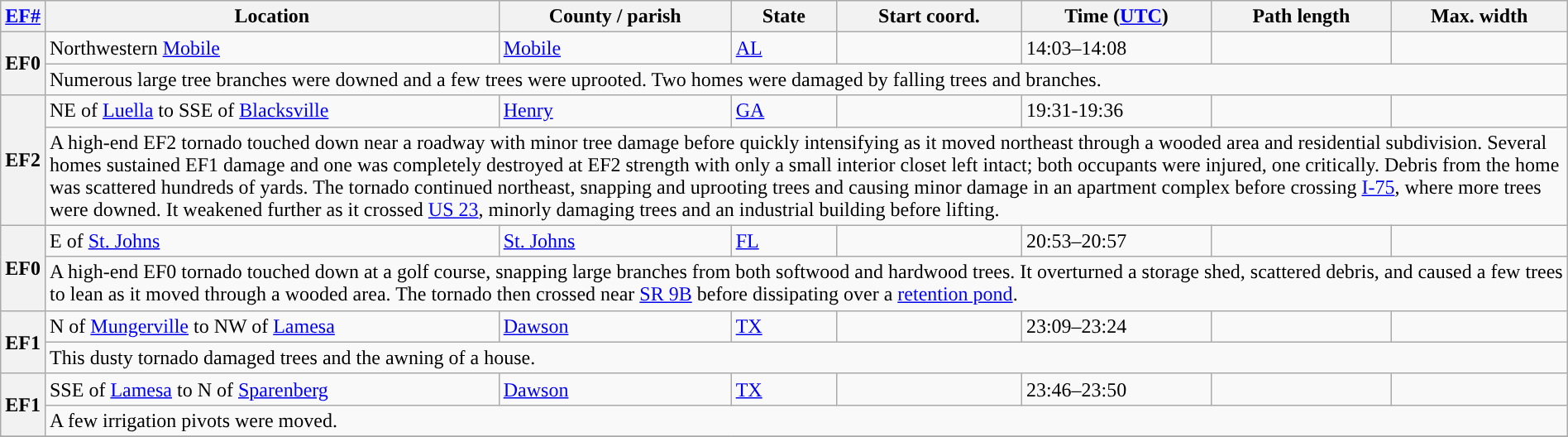<table class="wikitable sortable" style="width:100%;">
<tr>
<th scope="col" width="2%" align="center"><a href='#'>EF#</a></th>
<th scope="col" align="center" class="unsortable">Location</th>
<th scope="col" align="center" class="unsortable">County / parish</th>
<th scope="col" align="center">State</th>
<th scope="col" align="center">Start coord.</th>
<th scope="col" align="center">Time (<a href='#'>UTC</a>)</th>
<th scope="col" align="center">Path length</th>
<th scope="col" align="center">Max. width</th>
</tr>
<tr>
<th scope="row" rowspan="2" style="background-color:#">EF0</th>
<td>Northwestern <a href='#'>Mobile</a></td>
<td><a href='#'>Mobile</a></td>
<td><a href='#'>AL</a></td>
<td></td>
<td>14:03–14:08</td>
<td></td>
<td></td>
</tr>
<tr class="expand-child">
<td colspan="8" border-bottom: 1px solid black;>Numerous large tree branches were downed and a few trees were uprooted. Two homes were damaged by falling trees and branches.</td>
</tr>
<tr>
<th scope="row" rowspan="2" style="background-color:#">EF2</th>
<td>NE of <a href='#'>Luella</a> to SSE of <a href='#'>Blacksville</a></td>
<td><a href='#'>Henry</a></td>
<td><a href='#'>GA</a></td>
<td></td>
<td>19:31-19:36</td>
<td></td>
<td></td>
</tr>
<tr class="expand-child">
<td colspan="8" border-bottom: 1px solid black;>A high-end EF2 tornado touched down near a roadway with minor tree damage before quickly intensifying as it moved northeast through a wooded area and residential subdivision. Several homes sustained EF1 damage and one was completely destroyed at EF2 strength with only a small interior closet left intact; both occupants were injured, one critically. Debris from the home was scattered hundreds of yards. The tornado continued northeast, snapping and uprooting trees and causing minor damage in an apartment complex before crossing <a href='#'>I-75</a>, where more trees were downed. It weakened further as it crossed <a href='#'>US 23</a>, minorly damaging trees and an industrial building before lifting.</td>
</tr>
<tr>
<th scope="row" rowspan="2" style="background-color:#">EF0</th>
<td>E of <a href='#'>St. Johns</a></td>
<td><a href='#'>St. Johns</a></td>
<td><a href='#'>FL</a></td>
<td></td>
<td>20:53–20:57</td>
<td></td>
<td></td>
</tr>
<tr class="expand-child">
<td colspan="8" border-bottom: 1px solid black;>A high-end EF0 tornado touched down at a golf course, snapping large branches from both softwood and hardwood trees. It overturned a storage shed, scattered debris, and caused a few trees to lean as it moved through a wooded area. The tornado then crossed near <a href='#'>SR 9B</a> before dissipating over a <a href='#'>retention pond</a>.</td>
</tr>
<tr>
<th scope="row" rowspan="2" style="background-color:#">EF1</th>
<td>N of <a href='#'>Mungerville</a> to NW of <a href='#'>Lamesa</a></td>
<td><a href='#'>Dawson</a></td>
<td><a href='#'>TX</a></td>
<td></td>
<td>23:09–23:24</td>
<td></td>
<td></td>
</tr>
<tr class="expand-child">
<td colspan="8" border-bottom: 1px solid black;>This dusty tornado damaged trees and the awning of a house.</td>
</tr>
<tr>
<th scope="row" rowspan="2" style="background-color:#">EF1</th>
<td>SSE of <a href='#'>Lamesa</a> to N of <a href='#'>Sparenberg</a></td>
<td><a href='#'>Dawson</a></td>
<td><a href='#'>TX</a></td>
<td></td>
<td>23:46–23:50</td>
<td></td>
<td></td>
</tr>
<tr class="expand-child">
<td colspan="8" border-bottom: 1px solid black;>A few irrigation pivots were moved.</td>
</tr>
<tr>
</tr>
</table>
